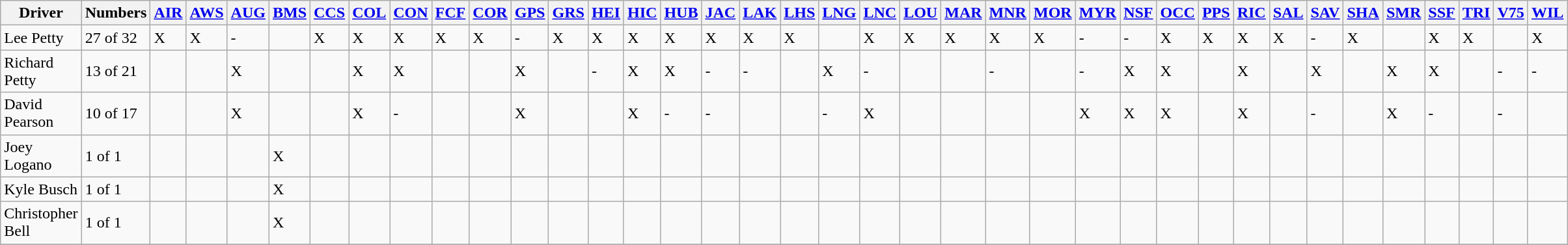<table class="wikitable">
<tr>
<th>Driver</th>
<th>Numbers</th>
<th><a href='#'>AIR</a></th>
<th><a href='#'>AWS</a></th>
<th><a href='#'>AUG</a></th>
<th><a href='#'>BMS</a></th>
<th><a href='#'>CCS</a></th>
<th><a href='#'>COL</a></th>
<th><a href='#'>CON</a></th>
<th><a href='#'>FCF</a></th>
<th><a href='#'>COR</a></th>
<th><a href='#'>GPS</a></th>
<th><a href='#'>GRS</a></th>
<th><a href='#'>HEI</a></th>
<th><a href='#'>HIC</a></th>
<th><a href='#'>HUB</a></th>
<th><a href='#'>JAC</a></th>
<th><a href='#'>LAK</a></th>
<th><a href='#'>LHS</a></th>
<th><a href='#'>LNG</a></th>
<th><a href='#'>LNC</a></th>
<th><a href='#'>LOU</a></th>
<th><a href='#'>MAR</a></th>
<th><a href='#'>MNR</a></th>
<th><a href='#'>MOR</a></th>
<th><a href='#'>MYR</a></th>
<th><a href='#'>NSF</a></th>
<th><a href='#'>OCC</a></th>
<th><a href='#'>PPS</a></th>
<th><a href='#'>RIC</a></th>
<th><a href='#'>SAL</a></th>
<th><a href='#'>SAV</a></th>
<th><a href='#'>SHA</a></th>
<th><a href='#'>SMR</a></th>
<th><a href='#'>SSF</a></th>
<th><a href='#'>TRI</a></th>
<th><a href='#'>V75</a></th>
<th><a href='#'>WIL</a></th>
</tr>
<tr>
<td>Lee Petty</td>
<td>27 of 32</td>
<td>X</td>
<td>X</td>
<td>-</td>
<td></td>
<td>X</td>
<td>X</td>
<td>X</td>
<td>X</td>
<td>X</td>
<td>-</td>
<td>X</td>
<td>X</td>
<td>X</td>
<td>X</td>
<td>X</td>
<td>X</td>
<td>X</td>
<td></td>
<td>X</td>
<td>X</td>
<td>X</td>
<td>X</td>
<td>X</td>
<td>-</td>
<td>-</td>
<td>X</td>
<td>X</td>
<td>X</td>
<td>X</td>
<td>-</td>
<td>X</td>
<td></td>
<td>X</td>
<td>X</td>
<td></td>
<td>X</td>
</tr>
<tr>
<td>Richard Petty</td>
<td>13 of 21</td>
<td></td>
<td></td>
<td>X</td>
<td></td>
<td></td>
<td>X</td>
<td>X</td>
<td></td>
<td></td>
<td>X</td>
<td></td>
<td>-</td>
<td>X</td>
<td>X</td>
<td>-</td>
<td>-</td>
<td></td>
<td>X</td>
<td>-</td>
<td></td>
<td></td>
<td>-</td>
<td></td>
<td>-</td>
<td>X</td>
<td>X</td>
<td></td>
<td>X</td>
<td></td>
<td>X</td>
<td></td>
<td>X</td>
<td>X</td>
<td></td>
<td>-</td>
<td>-</td>
</tr>
<tr>
<td>David Pearson</td>
<td>10 of 17</td>
<td></td>
<td></td>
<td>X</td>
<td></td>
<td></td>
<td>X</td>
<td>-</td>
<td></td>
<td></td>
<td>X</td>
<td></td>
<td></td>
<td>X</td>
<td>-</td>
<td>-</td>
<td></td>
<td></td>
<td>-</td>
<td>X</td>
<td></td>
<td></td>
<td></td>
<td></td>
<td>X</td>
<td>X</td>
<td>X</td>
<td></td>
<td>X</td>
<td></td>
<td>-</td>
<td></td>
<td>X</td>
<td>-</td>
<td></td>
<td>-</td>
<td></td>
</tr>
<tr>
<td>Joey Logano</td>
<td>1 of 1</td>
<td></td>
<td></td>
<td></td>
<td>X</td>
<td></td>
<td></td>
<td></td>
<td></td>
<td></td>
<td></td>
<td></td>
<td></td>
<td></td>
<td></td>
<td></td>
<td></td>
<td></td>
<td></td>
<td></td>
<td></td>
<td></td>
<td></td>
<td></td>
<td></td>
<td></td>
<td></td>
<td></td>
<td></td>
<td></td>
<td></td>
<td></td>
<td></td>
<td></td>
<td></td>
<td></td>
<td></td>
</tr>
<tr>
<td>Kyle Busch</td>
<td>1 of 1</td>
<td></td>
<td></td>
<td></td>
<td>X</td>
<td></td>
<td></td>
<td></td>
<td></td>
<td></td>
<td></td>
<td></td>
<td></td>
<td></td>
<td></td>
<td></td>
<td></td>
<td></td>
<td></td>
<td></td>
<td></td>
<td></td>
<td></td>
<td></td>
<td></td>
<td></td>
<td></td>
<td></td>
<td></td>
<td></td>
<td></td>
<td></td>
<td></td>
<td></td>
<td></td>
<td></td>
<td></td>
</tr>
<tr>
<td>Christopher Bell</td>
<td>1 of 1</td>
<td></td>
<td></td>
<td></td>
<td>X</td>
<td></td>
<td></td>
<td></td>
<td></td>
<td></td>
<td></td>
<td></td>
<td></td>
<td></td>
<td></td>
<td></td>
<td></td>
<td></td>
<td></td>
<td></td>
<td></td>
<td></td>
<td></td>
<td></td>
<td></td>
<td></td>
<td></td>
<td></td>
<td></td>
<td></td>
<td></td>
<td></td>
<td></td>
<td></td>
<td></td>
<td></td>
<td></td>
</tr>
<tr>
</tr>
</table>
